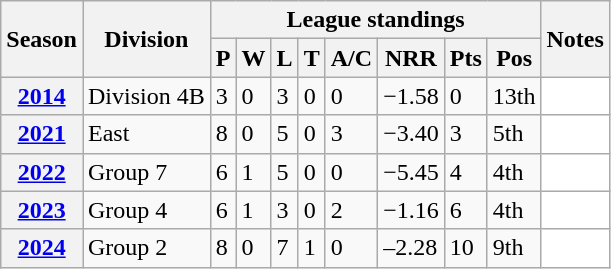<table class="wikitable sortable">
<tr>
<th scope="col" rowspan="2">Season</th>
<th scope="col" rowspan="2">Division</th>
<th scope="col" colspan="8">League standings</th>
<th scope="col" rowspan="2">Notes</th>
</tr>
<tr>
<th scope="col">P</th>
<th scope="col">W</th>
<th scope="col">L</th>
<th scope="col">T</th>
<th scope="col">A/C</th>
<th scope="col">NRR</th>
<th scope="col">Pts</th>
<th scope="col">Pos</th>
</tr>
<tr>
<th scope="row"><a href='#'>2014</a></th>
<td>Division 4B</td>
<td>3</td>
<td>0</td>
<td>3</td>
<td>0</td>
<td>0</td>
<td>−1.58</td>
<td>0</td>
<td>13th</td>
<td style="background: white;"></td>
</tr>
<tr>
<th scope="row"><a href='#'>2021</a></th>
<td>East</td>
<td>8</td>
<td>0</td>
<td>5</td>
<td>0</td>
<td>3</td>
<td>−3.40</td>
<td>3</td>
<td>5th</td>
<td style="background: white;"></td>
</tr>
<tr>
<th scope="row"><a href='#'>2022</a></th>
<td>Group 7</td>
<td>6</td>
<td>1</td>
<td>5</td>
<td>0</td>
<td>0</td>
<td>−5.45</td>
<td>4</td>
<td>4th</td>
<td style="background: white;"></td>
</tr>
<tr>
<th scope="row"><a href='#'>2023</a></th>
<td>Group 4</td>
<td>6</td>
<td>1</td>
<td>3</td>
<td>0</td>
<td>2</td>
<td>−1.16</td>
<td>6</td>
<td>4th</td>
<td style="background: white;"></td>
</tr>
<tr>
<th scope="row"><a href='#'>2024</a></th>
<td>Group 2</td>
<td>8</td>
<td>0</td>
<td>7</td>
<td>1</td>
<td>0</td>
<td>–2.28</td>
<td>10</td>
<td>9th</td>
<td style="background: white;"></td>
</tr>
</table>
